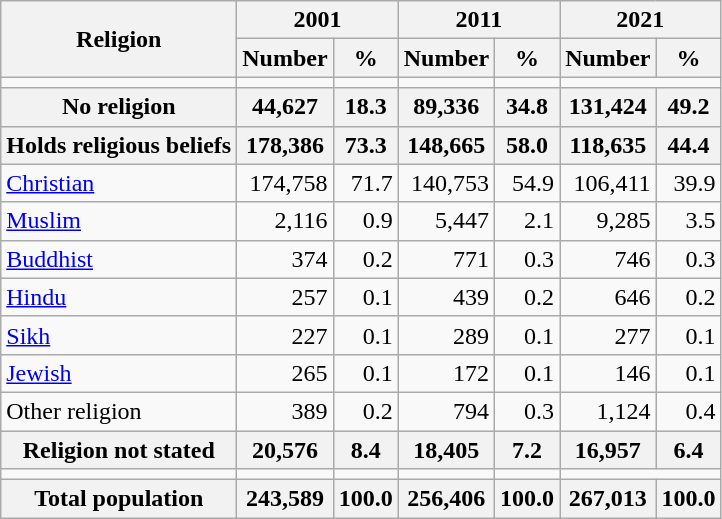<table class="wikitable sortable mw-collapsible mw-collapsed">
<tr>
<th rowspan="2">Religion</th>
<th colspan="2">2001</th>
<th colspan="2">2011</th>
<th colspan="2">2021</th>
</tr>
<tr>
<th>Number</th>
<th>%</th>
<th>Number</th>
<th>%</th>
<th>Number</th>
<th>%</th>
</tr>
<tr>
<td></td>
<td></td>
<td></td>
<td></td>
<td></td>
</tr>
<tr>
<th>No religion</th>
<th align="right">44,627</th>
<th align="right">18.3</th>
<th align="right">89,336</th>
<th align="right">34.8</th>
<th align="right">131,424</th>
<th align="right">49.2</th>
</tr>
<tr>
<th>Holds religious beliefs</th>
<th>178,386</th>
<th>73.3</th>
<th>148,665</th>
<th>58.0</th>
<th>118,635</th>
<th>44.4</th>
</tr>
<tr>
<td> <a href='#'>Christian</a></td>
<td align="right">174,758</td>
<td align="right">71.7</td>
<td align="right">140,753</td>
<td align="right">54.9</td>
<td align="right">106,411</td>
<td align="right">39.9</td>
</tr>
<tr>
<td> <a href='#'>Muslim</a></td>
<td align="right">2,116</td>
<td align="right">0.9</td>
<td align="right">5,447</td>
<td align="right">2.1</td>
<td align="right">9,285</td>
<td align="right">3.5</td>
</tr>
<tr>
<td> <a href='#'>Buddhist</a></td>
<td align="right">374</td>
<td align="right">0.2</td>
<td align="right">771</td>
<td align="right">0.3</td>
<td align="right">746</td>
<td align="right">0.3</td>
</tr>
<tr>
<td> <a href='#'>Hindu</a></td>
<td align="right">257</td>
<td align="right">0.1</td>
<td align="right">439</td>
<td align="right">0.2</td>
<td align="right">646</td>
<td align="right">0.2</td>
</tr>
<tr>
<td> <a href='#'>Sikh</a></td>
<td align="right">227</td>
<td align="right">0.1</td>
<td align="right">289</td>
<td align="right">0.1</td>
<td align="right">277</td>
<td align="right">0.1</td>
</tr>
<tr>
<td> <a href='#'>Jewish</a></td>
<td align="right">265</td>
<td align="right">0.1</td>
<td align="right">172</td>
<td align="right">0.1</td>
<td align="right">146</td>
<td align="right">0.1</td>
</tr>
<tr>
<td>Other religion</td>
<td align="right">389</td>
<td align="right">0.2</td>
<td align="right">794</td>
<td align="right">0.3</td>
<td align="right">1,124</td>
<td align="right">0.4</td>
</tr>
<tr>
<th>Religion not stated</th>
<th align="right">20,576</th>
<th align="right">8.4</th>
<th align="right">18,405</th>
<th align="right">7.2</th>
<th align="right">16,957</th>
<th align="right">6.4</th>
</tr>
<tr>
<td></td>
<td></td>
<td></td>
<td></td>
<td></td>
</tr>
<tr>
<th>Total population</th>
<th align="right">243,589</th>
<th align="right">100.0</th>
<th align="right">256,406</th>
<th align="right">100.0</th>
<th align="right">267,013</th>
<th align="right">100.0</th>
</tr>
</table>
